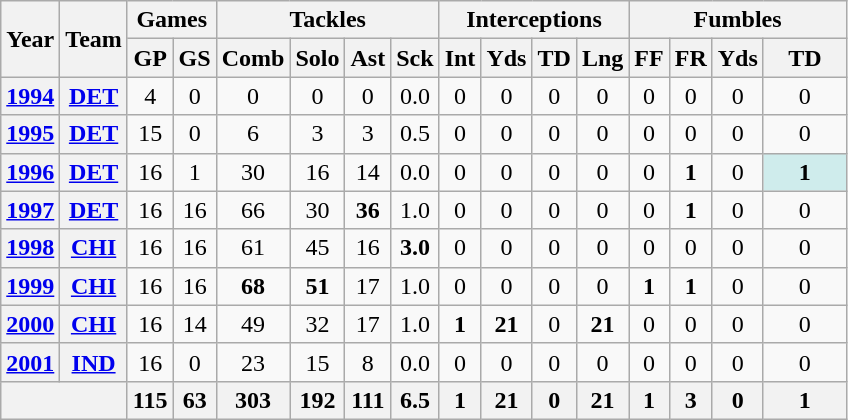<table class="wikitable" style="text-align:center">
<tr>
<th rowspan="2">Year</th>
<th rowspan="2">Team</th>
<th colspan="2">Games</th>
<th colspan="4">Tackles</th>
<th colspan="4">Interceptions</th>
<th colspan="4">Fumbles</th>
</tr>
<tr>
<th>GP</th>
<th>GS</th>
<th>Comb</th>
<th>Solo</th>
<th>Ast</th>
<th>Sck</th>
<th>Int</th>
<th>Yds</th>
<th>TD</th>
<th>Lng</th>
<th>FF</th>
<th>FR</th>
<th>Yds</th>
<th>TD</th>
</tr>
<tr>
<th><a href='#'>1994</a></th>
<th><a href='#'>DET</a></th>
<td>4</td>
<td>0</td>
<td>0</td>
<td>0</td>
<td>0</td>
<td>0.0</td>
<td>0</td>
<td>0</td>
<td>0</td>
<td>0</td>
<td>0</td>
<td>0</td>
<td>0</td>
<td>0</td>
</tr>
<tr>
<th><a href='#'>1995</a></th>
<th><a href='#'>DET</a></th>
<td>15</td>
<td>0</td>
<td>6</td>
<td>3</td>
<td>3</td>
<td>0.5</td>
<td>0</td>
<td>0</td>
<td>0</td>
<td>0</td>
<td>0</td>
<td>0</td>
<td>0</td>
<td>0</td>
</tr>
<tr>
<th><a href='#'>1996</a></th>
<th><a href='#'>DET</a></th>
<td>16</td>
<td>1</td>
<td>30</td>
<td>16</td>
<td>14</td>
<td>0.0</td>
<td>0</td>
<td>0</td>
<td>0</td>
<td>0</td>
<td>0</td>
<td><strong>1</strong></td>
<td>0</td>
<td style="background:#cfecec; width:3em;"><strong>1</strong></td>
</tr>
<tr>
<th><a href='#'>1997</a></th>
<th><a href='#'>DET</a></th>
<td>16</td>
<td>16</td>
<td>66</td>
<td>30</td>
<td><strong>36</strong></td>
<td>1.0</td>
<td>0</td>
<td>0</td>
<td>0</td>
<td>0</td>
<td>0</td>
<td><strong>1</strong></td>
<td>0</td>
<td>0</td>
</tr>
<tr>
<th><a href='#'>1998</a></th>
<th><a href='#'>CHI</a></th>
<td>16</td>
<td>16</td>
<td>61</td>
<td>45</td>
<td>16</td>
<td><strong>3.0</strong></td>
<td>0</td>
<td>0</td>
<td>0</td>
<td>0</td>
<td>0</td>
<td>0</td>
<td>0</td>
<td>0</td>
</tr>
<tr>
<th><a href='#'>1999</a></th>
<th><a href='#'>CHI</a></th>
<td>16</td>
<td>16</td>
<td><strong>68</strong></td>
<td><strong>51</strong></td>
<td>17</td>
<td>1.0</td>
<td>0</td>
<td>0</td>
<td>0</td>
<td>0</td>
<td><strong>1</strong></td>
<td><strong>1</strong></td>
<td>0</td>
<td>0</td>
</tr>
<tr>
<th><a href='#'>2000</a></th>
<th><a href='#'>CHI</a></th>
<td>16</td>
<td>14</td>
<td>49</td>
<td>32</td>
<td>17</td>
<td>1.0</td>
<td><strong>1</strong></td>
<td><strong>21</strong></td>
<td>0</td>
<td><strong>21</strong></td>
<td>0</td>
<td>0</td>
<td>0</td>
<td>0</td>
</tr>
<tr>
<th><a href='#'>2001</a></th>
<th><a href='#'>IND</a></th>
<td>16</td>
<td>0</td>
<td>23</td>
<td>15</td>
<td>8</td>
<td>0.0</td>
<td>0</td>
<td>0</td>
<td>0</td>
<td>0</td>
<td>0</td>
<td>0</td>
<td>0</td>
<td>0</td>
</tr>
<tr>
<th colspan="2"></th>
<th>115</th>
<th>63</th>
<th>303</th>
<th>192</th>
<th>111</th>
<th>6.5</th>
<th>1</th>
<th>21</th>
<th>0</th>
<th>21</th>
<th>1</th>
<th>3</th>
<th>0</th>
<th>1</th>
</tr>
</table>
